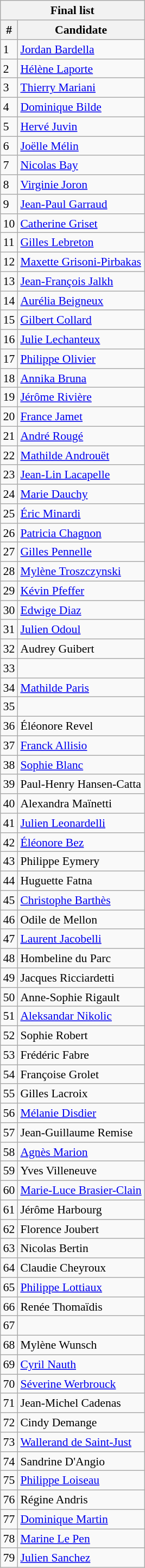<table class="wikitable mw-collapsible mw-collapsed" style="font-size:90%; float:right; padding:5px">
<tr>
<th colspan="2">Final list</th>
</tr>
<tr>
<th>#</th>
<th>Candidate</th>
</tr>
<tr>
<td>1</td>
<td><a href='#'>Jordan Bardella</a></td>
</tr>
<tr>
<td>2</td>
<td><a href='#'>Hélène Laporte</a></td>
</tr>
<tr>
<td>3</td>
<td><a href='#'>Thierry Mariani</a></td>
</tr>
<tr>
<td>4</td>
<td><a href='#'>Dominique Bilde</a></td>
</tr>
<tr>
<td>5</td>
<td><a href='#'>Hervé Juvin</a></td>
</tr>
<tr>
<td>6</td>
<td><a href='#'>Joëlle Mélin</a></td>
</tr>
<tr>
<td>7</td>
<td><a href='#'>Nicolas Bay</a></td>
</tr>
<tr>
<td>8</td>
<td><a href='#'>Virginie Joron</a></td>
</tr>
<tr>
<td>9</td>
<td><a href='#'>Jean-Paul Garraud</a></td>
</tr>
<tr>
<td>10</td>
<td><a href='#'>Catherine Griset</a></td>
</tr>
<tr>
<td>11</td>
<td><a href='#'>Gilles Lebreton</a></td>
</tr>
<tr>
<td>12</td>
<td><a href='#'>Maxette Grisoni-Pirbakas</a></td>
</tr>
<tr>
<td>13</td>
<td><a href='#'>Jean-François Jalkh</a></td>
</tr>
<tr>
<td>14</td>
<td><a href='#'>Aurélia Beigneux</a></td>
</tr>
<tr>
<td>15</td>
<td><a href='#'>Gilbert Collard</a></td>
</tr>
<tr>
<td>16</td>
<td><a href='#'>Julie Lechanteux</a></td>
</tr>
<tr>
<td>17</td>
<td><a href='#'>Philippe Olivier</a></td>
</tr>
<tr>
<td>18</td>
<td><a href='#'>Annika Bruna</a></td>
</tr>
<tr>
<td>19</td>
<td><a href='#'>Jérôme Rivière</a></td>
</tr>
<tr>
<td>20</td>
<td><a href='#'>France Jamet</a></td>
</tr>
<tr>
<td>21</td>
<td><a href='#'>André Rougé</a></td>
</tr>
<tr>
<td>22</td>
<td><a href='#'>Mathilde Androuët</a></td>
</tr>
<tr>
<td>23</td>
<td><a href='#'>Jean-Lin Lacapelle</a></td>
</tr>
<tr>
<td>24</td>
<td><a href='#'>Marie Dauchy</a></td>
</tr>
<tr>
<td>25</td>
<td><a href='#'>Éric Minardi</a></td>
</tr>
<tr>
<td>26</td>
<td><a href='#'>Patricia Chagnon</a></td>
</tr>
<tr>
<td>27</td>
<td><a href='#'>Gilles Pennelle</a></td>
</tr>
<tr>
<td>28</td>
<td><a href='#'>Mylène Troszczynski</a></td>
</tr>
<tr>
<td>29</td>
<td><a href='#'>Kévin Pfeffer</a></td>
</tr>
<tr>
<td>30</td>
<td><a href='#'>Edwige Diaz</a></td>
</tr>
<tr>
<td>31</td>
<td><a href='#'>Julien Odoul</a></td>
</tr>
<tr>
<td>32</td>
<td>Audrey Guibert</td>
</tr>
<tr>
<td>33</td>
<td></td>
</tr>
<tr>
<td>34</td>
<td><a href='#'>Mathilde Paris</a></td>
</tr>
<tr>
<td>35</td>
<td></td>
</tr>
<tr>
<td>36</td>
<td>Éléonore Revel</td>
</tr>
<tr>
<td>37</td>
<td><a href='#'>Franck Allisio</a></td>
</tr>
<tr>
<td>38</td>
<td><a href='#'>Sophie Blanc</a></td>
</tr>
<tr>
<td>39</td>
<td>Paul-Henry Hansen-Catta</td>
</tr>
<tr>
<td>40</td>
<td>Alexandra Maïnetti</td>
</tr>
<tr>
<td>41</td>
<td><a href='#'>Julien Leonardelli</a></td>
</tr>
<tr>
<td>42</td>
<td><a href='#'>Éléonore Bez</a></td>
</tr>
<tr>
<td>43</td>
<td>Philippe Eymery</td>
</tr>
<tr>
<td>44</td>
<td>Huguette Fatna</td>
</tr>
<tr>
<td>45</td>
<td><a href='#'>Christophe Barthès</a></td>
</tr>
<tr>
<td>46</td>
<td>Odile de Mellon</td>
</tr>
<tr>
<td>47</td>
<td><a href='#'>Laurent Jacobelli</a></td>
</tr>
<tr>
<td>48</td>
<td>Hombeline du Parc</td>
</tr>
<tr>
<td>49</td>
<td>Jacques Ricciardetti</td>
</tr>
<tr>
<td>50</td>
<td>Anne-Sophie Rigault</td>
</tr>
<tr>
<td>51</td>
<td><a href='#'>Aleksandar Nikolic</a></td>
</tr>
<tr>
<td>52</td>
<td>Sophie Robert</td>
</tr>
<tr>
<td>53</td>
<td>Frédéric Fabre</td>
</tr>
<tr>
<td>54</td>
<td>Françoise Grolet</td>
</tr>
<tr>
<td>55</td>
<td>Gilles Lacroix</td>
</tr>
<tr>
<td>56</td>
<td><a href='#'>Mélanie Disdier</a></td>
</tr>
<tr>
<td>57</td>
<td>Jean-Guillaume Remise</td>
</tr>
<tr>
<td>58</td>
<td><a href='#'>Agnès Marion</a></td>
</tr>
<tr>
<td>59</td>
<td>Yves Villeneuve</td>
</tr>
<tr>
<td>60</td>
<td><a href='#'>Marie-Luce Brasier-Clain</a></td>
</tr>
<tr>
<td>61</td>
<td>Jérôme Harbourg</td>
</tr>
<tr>
<td>62</td>
<td>Florence Joubert</td>
</tr>
<tr>
<td>63</td>
<td>Nicolas Bertin</td>
</tr>
<tr>
<td>64</td>
<td>Claudie Cheyroux</td>
</tr>
<tr>
<td>65</td>
<td><a href='#'>Philippe Lottiaux</a></td>
</tr>
<tr>
<td>66</td>
<td>Renée Thomaïdis</td>
</tr>
<tr>
<td>67</td>
<td></td>
</tr>
<tr>
<td>68</td>
<td>Mylène Wunsch</td>
</tr>
<tr>
<td>69</td>
<td><a href='#'>Cyril Nauth</a></td>
</tr>
<tr>
<td>70</td>
<td><a href='#'>Séverine Werbrouck</a></td>
</tr>
<tr>
<td>71</td>
<td>Jean-Michel Cadenas</td>
</tr>
<tr>
<td>72</td>
<td>Cindy Demange</td>
</tr>
<tr>
<td>73</td>
<td><a href='#'>Wallerand de Saint-Just</a></td>
</tr>
<tr>
<td>74</td>
<td>Sandrine D'Angio</td>
</tr>
<tr>
<td>75</td>
<td><a href='#'>Philippe Loiseau</a></td>
</tr>
<tr>
<td>76</td>
<td>Régine Andris</td>
</tr>
<tr>
<td>77</td>
<td><a href='#'>Dominique Martin</a></td>
</tr>
<tr>
<td>78</td>
<td><a href='#'>Marine Le Pen</a></td>
</tr>
<tr>
<td>79</td>
<td><a href='#'>Julien Sanchez</a></td>
</tr>
</table>
